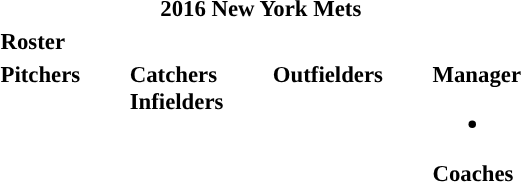<table class="toccolours" style="font-size: 95%;">
<tr>
<th colspan="10">2016 New York Mets</th>
</tr>
<tr>
<td colspan="10"><strong>Roster</strong></td>
</tr>
<tr>
<td valign="top"><strong>Pitchers</strong><br>




















</td>
<td width="25px"></td>
<td valign="top"><strong>Catchers</strong><br>


<strong>Infielders</strong>












</td>
<td width="25px"></td>
<td valign="top"><strong>Outfielders</strong><br>






</td>
<td width="25px"></td>
<td valign="top"><strong>Manager</strong><br><ul><li></li></ul><strong>Coaches</strong>
 
 
 
 
 
 
 
 
 </td>
</tr>
</table>
